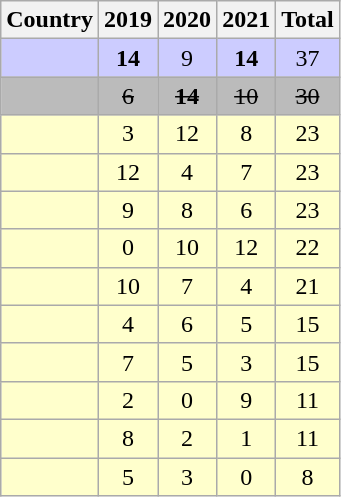<table class="wikitable sortable" style="text-align:center;">
<tr>
<th>Country</th>
<th> 2019</th>
<th> 2020</th>
<th> 2021</th>
<th>Total</th>
</tr>
<tr bgcolor=#ccccff>
<td align=left></td>
<td><strong>14</strong></td>
<td>9</td>
<td><strong>14</strong></td>
<td>37</td>
</tr>
<tr bgcolor=#bbbbbb>
<td align=left><s></s></td>
<td><s>6</s></td>
<td><s><strong>14</strong></s></td>
<td><s>10</s></td>
<td><s>30</s></td>
</tr>
<tr bgcolor=#ffffcc>
<td align=left></td>
<td>3</td>
<td>12</td>
<td>8</td>
<td>23</td>
</tr>
<tr bgcolor=#ffffcc>
<td align=left></td>
<td>12</td>
<td>4</td>
<td>7</td>
<td>23</td>
</tr>
<tr bgcolor=#ffffcc>
<td align=left></td>
<td>9</td>
<td>8</td>
<td>6</td>
<td>23</td>
</tr>
<tr bgcolor=#ffffcc>
<td align=left></td>
<td>0</td>
<td>10</td>
<td>12</td>
<td>22</td>
</tr>
<tr bgcolor=#ffffcc>
<td align=left></td>
<td>10</td>
<td>7</td>
<td>4</td>
<td>21</td>
</tr>
<tr bgcolor=#ffffcc>
<td align=left></td>
<td>4</td>
<td>6</td>
<td>5</td>
<td>15</td>
</tr>
<tr bgcolor=#ffffcc>
<td align=left></td>
<td>7</td>
<td>5</td>
<td>3</td>
<td>15</td>
</tr>
<tr bgcolor=#ffffcc>
<td align=left></td>
<td>2</td>
<td>0</td>
<td>9</td>
<td>11</td>
</tr>
<tr bgcolor=#ffffcc>
<td align=left></td>
<td>8</td>
<td>2</td>
<td>1</td>
<td>11</td>
</tr>
<tr bgcolor=#ffffcc>
<td align=left></td>
<td>5</td>
<td>3</td>
<td>0</td>
<td>8</td>
</tr>
</table>
